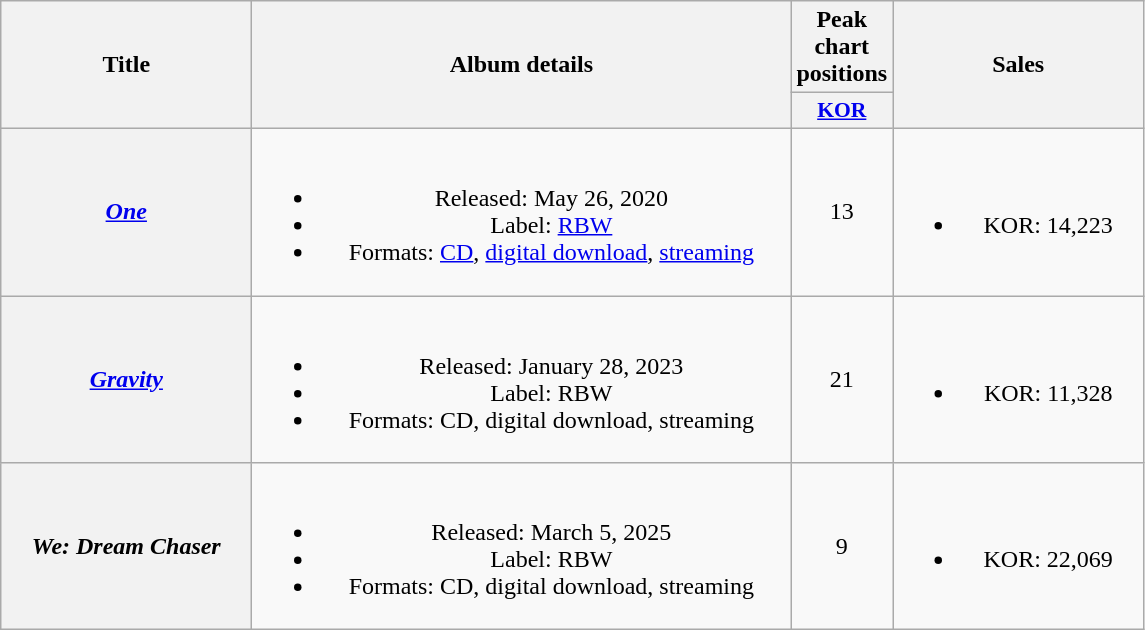<table class="wikitable plainrowheaders" style="text-align:center;">
<tr>
<th rowspan="2" style="width:10em;">Title</th>
<th rowspan="2" style="width:22em;">Album details</th>
<th scope="col" colspan="1">Peak chart positions</th>
<th rowspan="2" style="width:10em;">Sales</th>
</tr>
<tr>
<th scope="col" style="width:3em;font-size:90%;"><a href='#'>KOR</a><br></th>
</tr>
<tr>
<th scope=row><em><a href='#'>One</a></em></th>
<td><br><ul><li>Released: May 26, 2020</li><li>Label: <a href='#'>RBW</a></li><li>Formats: <a href='#'>CD</a>, <a href='#'>digital download</a>, <a href='#'>streaming</a></li></ul></td>
<td>13</td>
<td><br><ul><li>KOR: 14,223</li></ul></td>
</tr>
<tr>
<th scope=row><em><a href='#'>Gravity</a></em></th>
<td><br><ul><li>Released: January 28, 2023</li><li>Label: RBW</li><li>Formats: CD, digital download, streaming</li></ul></td>
<td>21</td>
<td><br><ul><li>KOR: 11,328</li></ul></td>
</tr>
<tr>
<th scope=row><em>We: Dream Chaser</em></th>
<td><br><ul><li>Released: March 5, 2025</li><li>Label: RBW</li><li>Formats: CD, digital download, streaming</li></ul></td>
<td>9</td>
<td><br><ul><li>KOR: 22,069</li></ul></td>
</tr>
</table>
